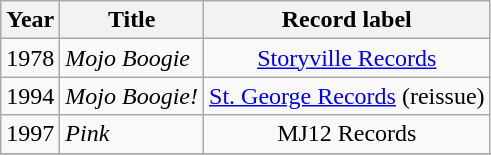<table class="wikitable sortable">
<tr>
<th>Year</th>
<th>Title</th>
<th>Record label</th>
</tr>
<tr>
<td>1978</td>
<td><em>Mojo Boogie</em></td>
<td style="text-align:center;"><a href='#'>Storyville Records</a></td>
</tr>
<tr>
<td>1994</td>
<td><em>Mojo Boogie!</em></td>
<td style="text-align:center;"><a href='#'>St. George Records</a> (reissue)</td>
</tr>
<tr>
<td>1997</td>
<td><em>Pink</em></td>
<td style="text-align:center;">MJ12 Records</td>
</tr>
<tr>
</tr>
</table>
